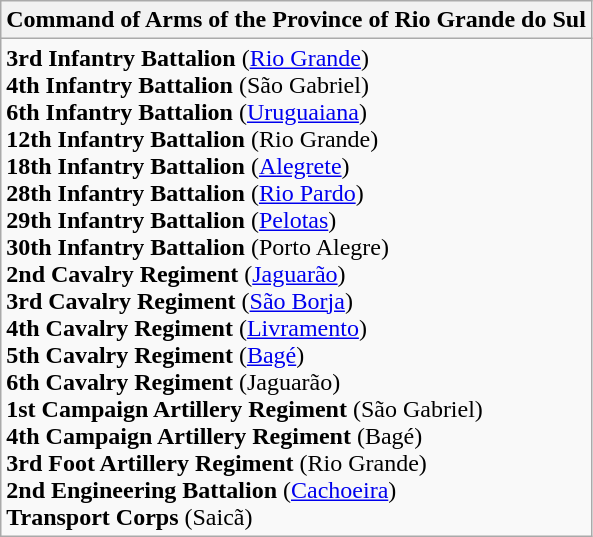<table class="wikitable mw-collapsible mw-collapsed">
<tr>
<th><strong>Command of Arms of the Province of Rio Grande do Sul</strong></th>
</tr>
<tr>
<td><strong>3rd Infantry Battalion</strong> (<a href='#'>Rio Grande</a>)<br><strong>4th Infantry Battalion</strong> (São Gabriel)<br><strong>6th Infantry Battalion</strong> (<a href='#'>Uruguaiana</a>)<br><strong>12th Infantry Battalion</strong> (Rio Grande)<br><strong>18th Infantry Battalion</strong> (<a href='#'>Alegrete</a>)<br><strong>28th Infantry Battalion</strong> (<a href='#'>Rio Pardo</a>)<br><strong>29th Infantry Battalion</strong> (<a href='#'>Pelotas</a>)<br><strong>30th Infantry Battalion</strong> (Porto Alegre)<br><strong>2nd Cavalry Regiment</strong> (<a href='#'>Jaguarão</a>)<br><strong>3rd Cavalry Regiment</strong> (<a href='#'>São Borja</a>)<br><strong>4th Cavalry Regiment</strong> (<a href='#'>Livramento</a>)<br><strong>5th Cavalry Regiment</strong> (<a href='#'>Bagé</a>)<br><strong>6th Cavalry Regiment</strong> (Jaguarão)<br><strong>1st Campaign Artillery Regiment</strong> (São Gabriel)<br><strong>4th Campaign Artillery Regiment</strong> (Bagé)<br><strong>3rd Foot Artillery Regiment</strong> (Rio Grande)<br><strong>2nd Engineering Battalion</strong> (<a href='#'>Cachoeira</a>)<br><strong>Transport Corps</strong> (Saicã)</td>
</tr>
</table>
